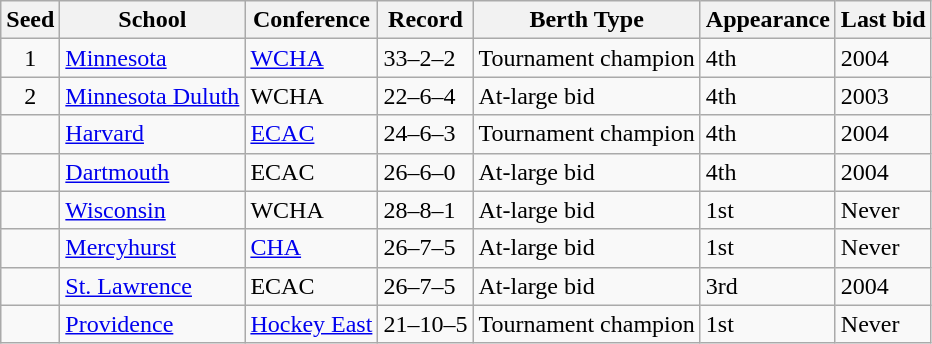<table class="wikitable">
<tr>
<th>Seed</th>
<th>School</th>
<th>Conference</th>
<th>Record</th>
<th>Berth Type</th>
<th>Appearance</th>
<th>Last bid</th>
</tr>
<tr>
<td align=center>1</td>
<td><a href='#'>Minnesota</a></td>
<td><a href='#'>WCHA</a></td>
<td>33–2–2</td>
<td>Tournament champion</td>
<td>4th</td>
<td>2004</td>
</tr>
<tr>
<td align=center>2</td>
<td><a href='#'>Minnesota Duluth</a></td>
<td>WCHA</td>
<td>22–6–4</td>
<td>At-large bid</td>
<td>4th</td>
<td>2003</td>
</tr>
<tr>
<td></td>
<td><a href='#'>Harvard</a></td>
<td><a href='#'>ECAC</a></td>
<td>24–6–3</td>
<td>Tournament champion</td>
<td>4th</td>
<td>2004</td>
</tr>
<tr>
<td></td>
<td><a href='#'>Dartmouth</a></td>
<td>ECAC</td>
<td>26–6–0</td>
<td>At-large bid</td>
<td>4th</td>
<td>2004</td>
</tr>
<tr>
<td></td>
<td><a href='#'>Wisconsin</a></td>
<td>WCHA</td>
<td>28–8–1</td>
<td>At-large bid</td>
<td>1st</td>
<td>Never</td>
</tr>
<tr>
<td></td>
<td><a href='#'>Mercyhurst</a></td>
<td><a href='#'>CHA</a></td>
<td>26–7–5</td>
<td>At-large bid</td>
<td>1st</td>
<td>Never</td>
</tr>
<tr>
<td></td>
<td><a href='#'>St. Lawrence</a></td>
<td>ECAC</td>
<td>26–7–5</td>
<td>At-large bid</td>
<td>3rd</td>
<td>2004</td>
</tr>
<tr>
<td></td>
<td><a href='#'>Providence</a></td>
<td><a href='#'>Hockey East</a></td>
<td>21–10–5</td>
<td>Tournament champion</td>
<td>1st</td>
<td>Never</td>
</tr>
</table>
